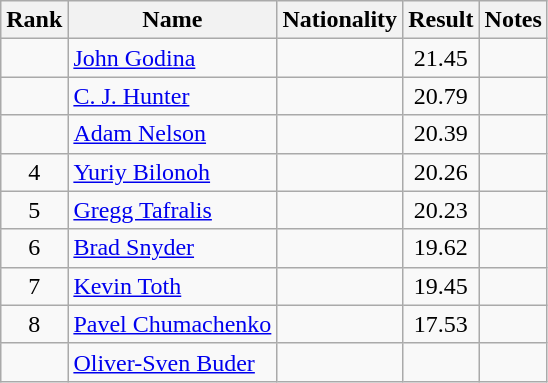<table class="wikitable sortable" style="text-align:center">
<tr>
<th>Rank</th>
<th>Name</th>
<th>Nationality</th>
<th>Result</th>
<th>Notes</th>
</tr>
<tr>
<td></td>
<td align=left><a href='#'>John Godina</a></td>
<td align=left></td>
<td>21.45</td>
<td></td>
</tr>
<tr>
<td></td>
<td align=left><a href='#'>C. J. Hunter</a></td>
<td align=left></td>
<td>20.79</td>
<td></td>
</tr>
<tr>
<td></td>
<td align=left><a href='#'>Adam Nelson</a></td>
<td align=left></td>
<td>20.39</td>
<td></td>
</tr>
<tr>
<td>4</td>
<td align=left><a href='#'>Yuriy Bilonoh</a></td>
<td align=left></td>
<td>20.26</td>
<td></td>
</tr>
<tr>
<td>5</td>
<td align=left><a href='#'>Gregg Tafralis</a></td>
<td align=left></td>
<td>20.23</td>
<td></td>
</tr>
<tr>
<td>6</td>
<td align=left><a href='#'>Brad Snyder</a></td>
<td align=left></td>
<td>19.62</td>
<td></td>
</tr>
<tr>
<td>7</td>
<td align=left><a href='#'>Kevin Toth</a></td>
<td align=left></td>
<td>19.45</td>
<td></td>
</tr>
<tr>
<td>8</td>
<td align=left><a href='#'>Pavel Chumachenko</a></td>
<td align=left></td>
<td>17.53</td>
<td></td>
</tr>
<tr>
<td></td>
<td align=left><a href='#'>Oliver-Sven Buder</a></td>
<td align=left></td>
<td></td>
<td></td>
</tr>
</table>
